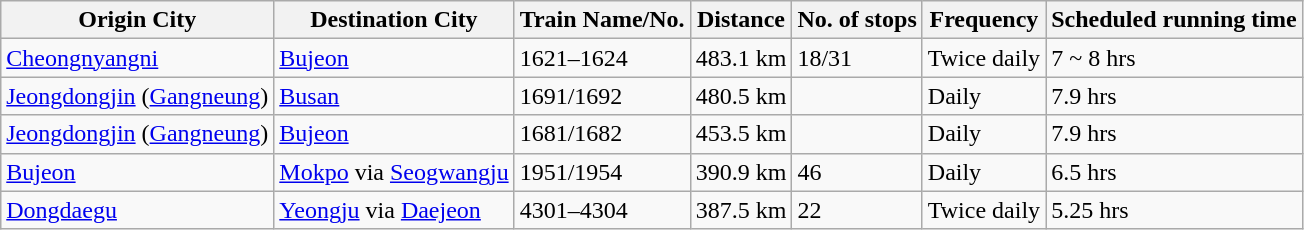<table class="wikitable sortable">
<tr>
<th>Origin City</th>
<th>Destination City</th>
<th>Train Name/No.</th>
<th>Distance</th>
<th>No. of stops</th>
<th>Frequency</th>
<th data-sort-type="number">Scheduled running time</th>
</tr>
<tr>
<td><a href='#'>Cheongnyangni</a></td>
<td><a href='#'>Bujeon</a></td>
<td>1621–1624</td>
<td>483.1 km</td>
<td>18/31</td>
<td>Twice daily</td>
<td>7 ~ 8 hrs</td>
</tr>
<tr>
<td><a href='#'>Jeongdongjin</a> (<a href='#'>Gangneung</a>)</td>
<td><a href='#'>Busan</a></td>
<td>1691/1692</td>
<td>480.5 km</td>
<td></td>
<td>Daily</td>
<td>7.9 hrs</td>
</tr>
<tr>
<td><a href='#'>Jeongdongjin</a> (<a href='#'>Gangneung</a>)</td>
<td><a href='#'>Bujeon</a></td>
<td>1681/1682</td>
<td>453.5 km</td>
<td></td>
<td>Daily</td>
<td>7.9 hrs</td>
</tr>
<tr>
<td><a href='#'>Bujeon</a></td>
<td><a href='#'>Mokpo</a> via <a href='#'>Seogwangju</a></td>
<td>1951/1954</td>
<td>390.9 km</td>
<td>46</td>
<td>Daily</td>
<td>6.5 hrs</td>
</tr>
<tr>
<td><a href='#'>Dongdaegu</a></td>
<td><a href='#'>Yeongju</a> via <a href='#'>Daejeon</a></td>
<td>4301–4304</td>
<td>387.5 km</td>
<td>22</td>
<td>Twice daily</td>
<td>5.25 hrs</td>
</tr>
</table>
